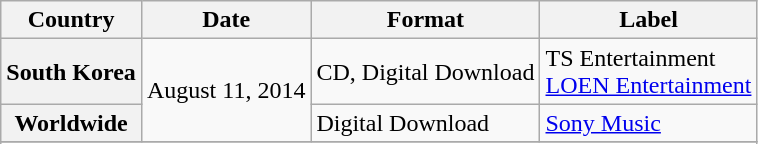<table class="wikitable plainrowheaders">
<tr>
<th scope="col">Country</th>
<th>Date</th>
<th>Format</th>
<th>Label</th>
</tr>
<tr>
<th>South Korea</th>
<td rowspan="2">August 11, 2014</td>
<td>CD, Digital Download</td>
<td>TS Entertainment<br><a href='#'>LOEN Entertainment</a></td>
</tr>
<tr>
<th>Worldwide</th>
<td>Digital Download</td>
<td><a href='#'>Sony Music</a></td>
</tr>
<tr>
</tr>
<tr>
</tr>
</table>
